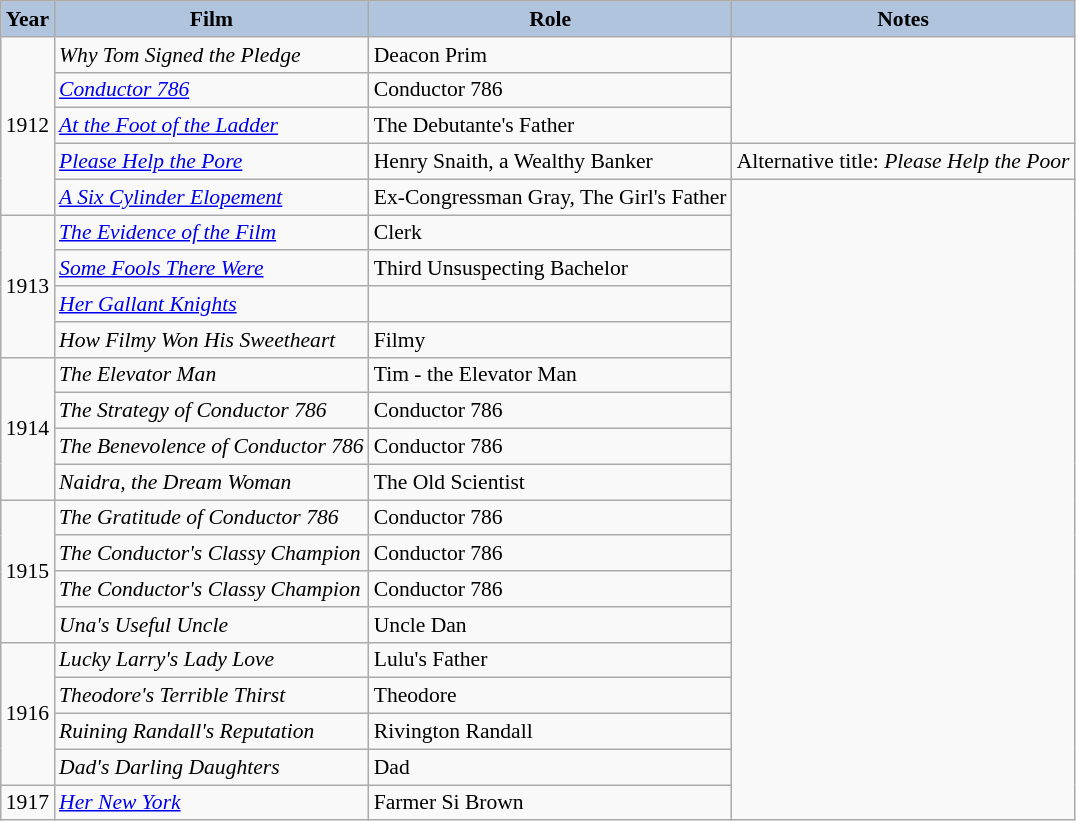<table class="wikitable" style="font-size:90%;">
<tr>
<th style="background:#B0C4DE;">Year</th>
<th style="background:#B0C4DE;">Film</th>
<th style="background:#B0C4DE;">Role</th>
<th style="background:#B0C4DE;">Notes</th>
</tr>
<tr>
<td rowspan=5>1912</td>
<td><em>Why Tom Signed the Pledge</em></td>
<td>Deacon Prim</td>
</tr>
<tr>
<td><em><a href='#'>Conductor 786</a></em></td>
<td>Conductor 786</td>
</tr>
<tr>
<td><em><a href='#'>At the Foot of the Ladder</a></em></td>
<td>The Debutante's Father</td>
</tr>
<tr>
<td><em><a href='#'>Please Help the Pore</a></em></td>
<td>Henry Snaith, a Wealthy Banker</td>
<td>Alternative title: <em>Please Help the Poor</em></td>
</tr>
<tr>
<td><em><a href='#'>A Six Cylinder Elopement</a></em></td>
<td>Ex-Congressman Gray, The Girl's Father</td>
</tr>
<tr>
<td rowspan=4>1913</td>
<td><em><a href='#'>The Evidence of the Film</a></em></td>
<td>Clerk</td>
</tr>
<tr>
<td><em><a href='#'>Some Fools There Were</a></em></td>
<td>Third Unsuspecting Bachelor</td>
</tr>
<tr>
<td><em><a href='#'>Her Gallant Knights</a></em></td>
<td></td>
</tr>
<tr>
<td><em>How Filmy Won His Sweetheart</em></td>
<td>Filmy</td>
</tr>
<tr>
<td rowspan=4>1914</td>
<td><em>The Elevator Man</em></td>
<td>Tim - the Elevator Man</td>
</tr>
<tr>
<td><em>The Strategy of Conductor 786</em></td>
<td>Conductor 786</td>
</tr>
<tr>
<td><em>The Benevolence of Conductor 786</em></td>
<td>Conductor 786</td>
</tr>
<tr>
<td><em>Naidra, the Dream Woman</em></td>
<td>The Old Scientist</td>
</tr>
<tr>
<td rowspan=4>1915</td>
<td><em>The Gratitude of Conductor 786 </em></td>
<td>Conductor 786</td>
</tr>
<tr>
<td><em>The Conductor's Classy Champion</em></td>
<td>Conductor 786</td>
</tr>
<tr>
<td><em>The Conductor's Classy Champion</em></td>
<td>Conductor 786</td>
</tr>
<tr>
<td><em>Una's Useful Uncle</em></td>
<td>Uncle Dan</td>
</tr>
<tr>
<td rowspan=4>1916</td>
<td><em>Lucky Larry's Lady Love</em></td>
<td>Lulu's Father</td>
</tr>
<tr>
<td><em>Theodore's Terrible Thirst</em></td>
<td>Theodore</td>
</tr>
<tr>
<td><em>Ruining Randall's Reputation</em></td>
<td>Rivington Randall</td>
</tr>
<tr>
<td><em>Dad's Darling Daughters</em></td>
<td>Dad</td>
</tr>
<tr>
<td>1917</td>
<td><em><a href='#'>Her New York</a></em></td>
<td>Farmer Si Brown</td>
</tr>
</table>
